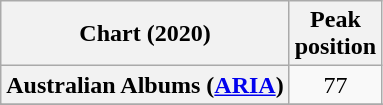<table class="wikitable sortable plainrowheaders" style="text-align:center">
<tr>
<th scope="col">Chart (2020)</th>
<th scope="col">Peak<br>position</th>
</tr>
<tr>
<th scope="row">Australian Albums (<a href='#'>ARIA</a>)</th>
<td>77</td>
</tr>
<tr>
</tr>
<tr>
</tr>
</table>
